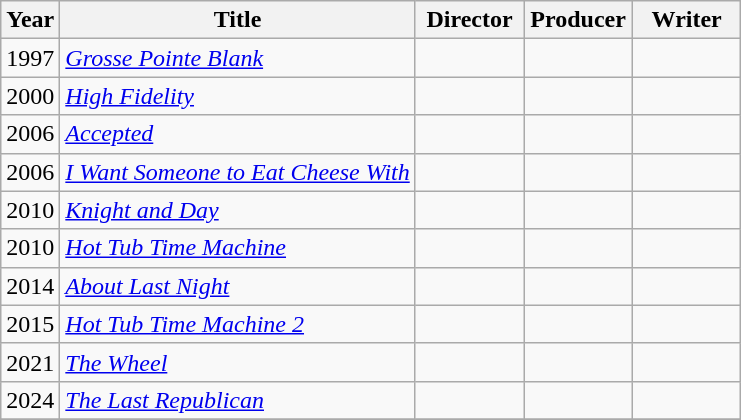<table class="wikitable">
<tr>
<th>Year</th>
<th>Title</th>
<th width=65>Director</th>
<th width=65>Producer</th>
<th width=65>Writer</th>
</tr>
<tr>
<td>1997</td>
<td><em><a href='#'>Grosse Pointe Blank</a></em></td>
<td></td>
<td></td>
<td></td>
</tr>
<tr>
<td>2000</td>
<td><em><a href='#'>High Fidelity</a></em></td>
<td></td>
<td></td>
<td></td>
</tr>
<tr>
<td>2006</td>
<td><em><a href='#'>Accepted</a></em></td>
<td></td>
<td></td>
<td></td>
</tr>
<tr>
<td>2006</td>
<td><em><a href='#'>I Want Someone to Eat Cheese With</a></em></td>
<td></td>
<td></td>
<td></td>
</tr>
<tr>
<td>2010</td>
<td><em><a href='#'>Knight and Day</a></em></td>
<td></td>
<td></td>
<td></td>
</tr>
<tr>
<td>2010</td>
<td><em><a href='#'>Hot Tub Time Machine</a></em></td>
<td></td>
<td></td>
<td></td>
</tr>
<tr>
<td>2014</td>
<td><em><a href='#'>About Last Night</a></em></td>
<td></td>
<td></td>
<td></td>
</tr>
<tr>
<td>2015</td>
<td><em><a href='#'>Hot Tub Time Machine 2</a></em></td>
<td></td>
<td></td>
<td></td>
</tr>
<tr>
<td>2021</td>
<td><em><a href='#'>The Wheel</a></em></td>
<td></td>
<td></td>
<td></td>
</tr>
<tr>
<td>2024</td>
<td><em><a href='#'>The Last Republican</a></em></td>
<td></td>
<td></td>
<td></td>
</tr>
<tr>
</tr>
</table>
